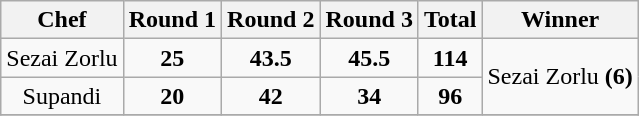<table class="wikitable"  style="float:left; margin:auto; text-align:center;">
<tr>
<th>Chef</th>
<th>Round 1</th>
<th>Round 2</th>
<th>Round 3</th>
<th>Total</th>
<th>Winner</th>
</tr>
<tr>
<td>Sezai Zorlu</td>
<td><strong>25</strong></td>
<td><strong>43.5</strong></td>
<td><strong>45.5</strong></td>
<td><strong>114</strong></td>
<td rowspan=2>Sezai Zorlu <strong>(6)</strong></td>
</tr>
<tr>
<td>Supandi</td>
<td><strong>20</strong></td>
<td><strong>42</strong></td>
<td><strong>34</strong></td>
<td><strong>96</strong></td>
</tr>
<tr>
</tr>
</table>
